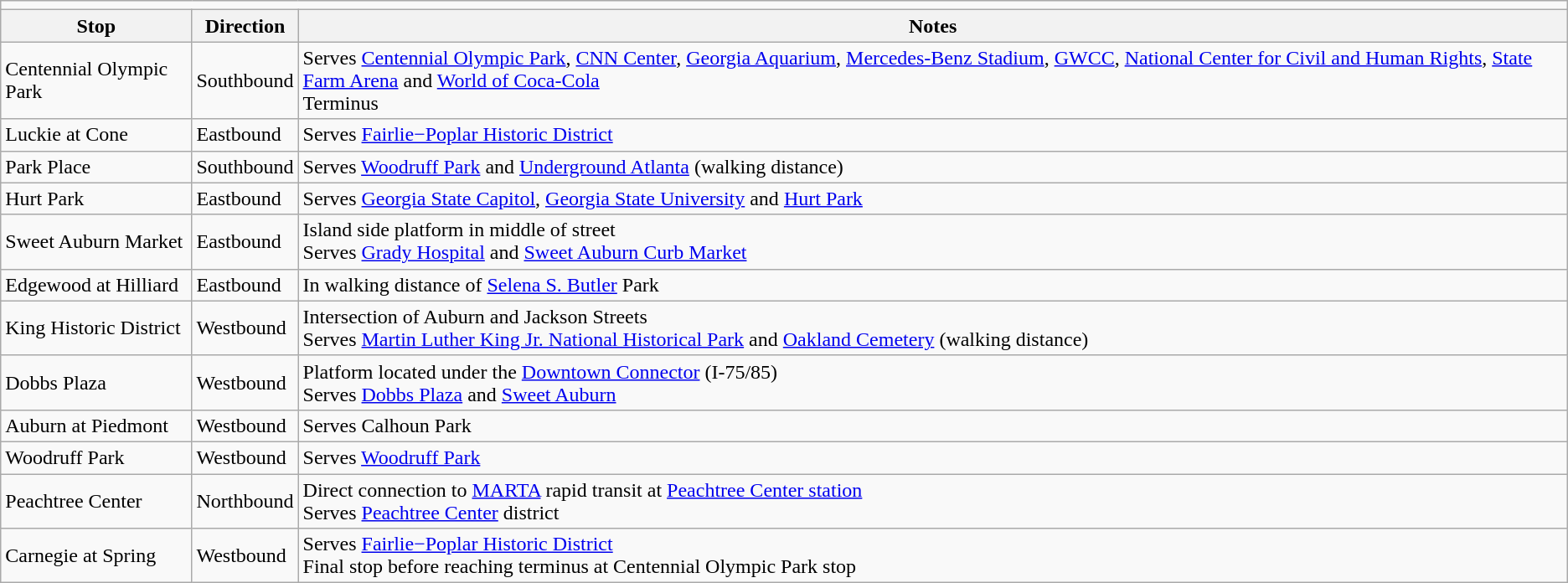<table class="wikitable">
<tr>
<td colspan=3 style="text-align:center;"></td>
</tr>
<tr>
<th>Stop</th>
<th>Direction</th>
<th>Notes</th>
</tr>
<tr>
<td>Centennial Olympic Park</td>
<td>Southbound</td>
<td>Serves <a href='#'>Centennial Olympic Park</a>, <a href='#'>CNN Center</a>, <a href='#'>Georgia Aquarium</a>, <a href='#'>Mercedes-Benz Stadium</a>, <a href='#'>GWCC</a>, <a href='#'>National Center for Civil and Human Rights</a>, <a href='#'>State Farm Arena</a> and <a href='#'>World of Coca-Cola</a><br>Terminus</td>
</tr>
<tr>
<td>Luckie at Cone</td>
<td>Eastbound</td>
<td>Serves <a href='#'>Fairlie−Poplar Historic District</a></td>
</tr>
<tr>
<td>Park Place</td>
<td>Southbound</td>
<td>Serves <a href='#'>Woodruff Park</a> and <a href='#'>Underground Atlanta</a> (walking distance)</td>
</tr>
<tr>
<td>Hurt Park</td>
<td>Eastbound</td>
<td>Serves <a href='#'>Georgia State Capitol</a>, <a href='#'>Georgia State University</a> and <a href='#'>Hurt Park</a></td>
</tr>
<tr>
<td>Sweet Auburn Market</td>
<td>Eastbound</td>
<td>Island side platform in middle of street<br>Serves <a href='#'>Grady Hospital</a> and <a href='#'>Sweet Auburn Curb Market</a></td>
</tr>
<tr>
<td>Edgewood at Hilliard</td>
<td>Eastbound</td>
<td>In walking distance of <a href='#'>Selena S. Butler</a> Park</td>
</tr>
<tr>
<td>King Historic District</td>
<td>Westbound</td>
<td>Intersection of Auburn and Jackson Streets<br>Serves <a href='#'>Martin Luther King Jr. National Historical Park</a> and <a href='#'>Oakland Cemetery</a> (walking distance)</td>
</tr>
<tr>
<td>Dobbs Plaza</td>
<td>Westbound</td>
<td>Platform located under the <a href='#'>Downtown Connector</a> (I-75/85)<br>Serves <a href='#'>Dobbs Plaza</a> and <a href='#'>Sweet Auburn</a></td>
</tr>
<tr>
<td>Auburn at Piedmont</td>
<td>Westbound</td>
<td>Serves Calhoun Park</td>
</tr>
<tr>
<td>Woodruff Park</td>
<td>Westbound</td>
<td>Serves <a href='#'>Woodruff Park</a></td>
</tr>
<tr>
<td>Peachtree Center</td>
<td>Northbound</td>
<td>Direct connection to <a href='#'>MARTA</a> rapid transit at <a href='#'>Peachtree Center station</a><br>Serves <a href='#'>Peachtree Center</a> district</td>
</tr>
<tr>
<td>Carnegie at Spring</td>
<td>Westbound</td>
<td>Serves <a href='#'>Fairlie−Poplar Historic District</a><br>Final stop before reaching terminus at Centennial Olympic Park stop</td>
</tr>
</table>
